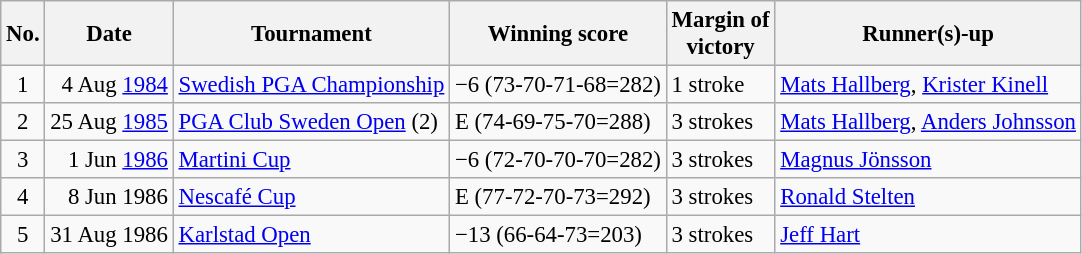<table class="wikitable" style="font-size:95%;">
<tr>
<th>No.</th>
<th>Date</th>
<th>Tournament</th>
<th>Winning score</th>
<th>Margin of<br>victory</th>
<th>Runner(s)-up</th>
</tr>
<tr>
<td align=center>1</td>
<td align=right>4 Aug <a href='#'>1984</a></td>
<td><a href='#'>Swedish PGA Championship</a></td>
<td>−6 (73-70-71-68=282)</td>
<td>1 stroke</td>
<td> <a href='#'>Mats Hallberg</a>,  <a href='#'>Krister Kinell</a></td>
</tr>
<tr>
<td align=center>2</td>
<td align=right>25 Aug <a href='#'>1985</a></td>
<td><a href='#'>PGA Club Sweden Open</a> (2)</td>
<td>E (74-69-75-70=288)</td>
<td>3 strokes</td>
<td> <a href='#'>Mats Hallberg</a>,  <a href='#'>Anders Johnsson</a></td>
</tr>
<tr>
<td align=center>3</td>
<td align=right>1 Jun <a href='#'>1986</a></td>
<td><a href='#'>Martini Cup</a></td>
<td>−6 (72-70-70-70=282)</td>
<td>3 strokes</td>
<td> <a href='#'>Magnus Jönsson</a></td>
</tr>
<tr>
<td align=center>4</td>
<td align=right>8 Jun 1986</td>
<td><a href='#'>Nescafé Cup</a></td>
<td>E (77-72-70-73=292)</td>
<td>3 strokes</td>
<td> <a href='#'>Ronald Stelten</a></td>
</tr>
<tr>
<td align=center>5</td>
<td align=right>31 Aug 1986</td>
<td><a href='#'>Karlstad Open</a></td>
<td>−13 (66-64-73=203)</td>
<td>3 strokes</td>
<td> <a href='#'>Jeff Hart</a></td>
</tr>
</table>
